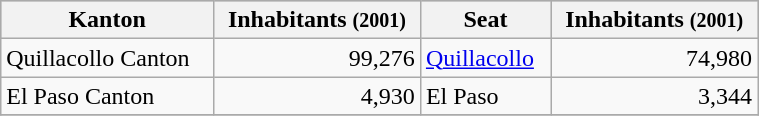<table class="wikitable" border="1" style="width:40%;" border="1">
<tr bgcolor=silver>
<th><strong>Kanton</strong></th>
<th><strong>Inhabitants <small>(2001)</small></strong></th>
<th><strong>Seat</strong></th>
<th><strong>Inhabitants <small>(2001)</small></strong></th>
</tr>
<tr>
<td>Quillacollo Canton</td>
<td align="right">99,276</td>
<td><a href='#'>Quillacollo</a></td>
<td align="right">74,980</td>
</tr>
<tr>
<td>El Paso Canton</td>
<td align="right">4,930</td>
<td>El Paso</td>
<td align="right">3,344</td>
</tr>
<tr>
</tr>
</table>
